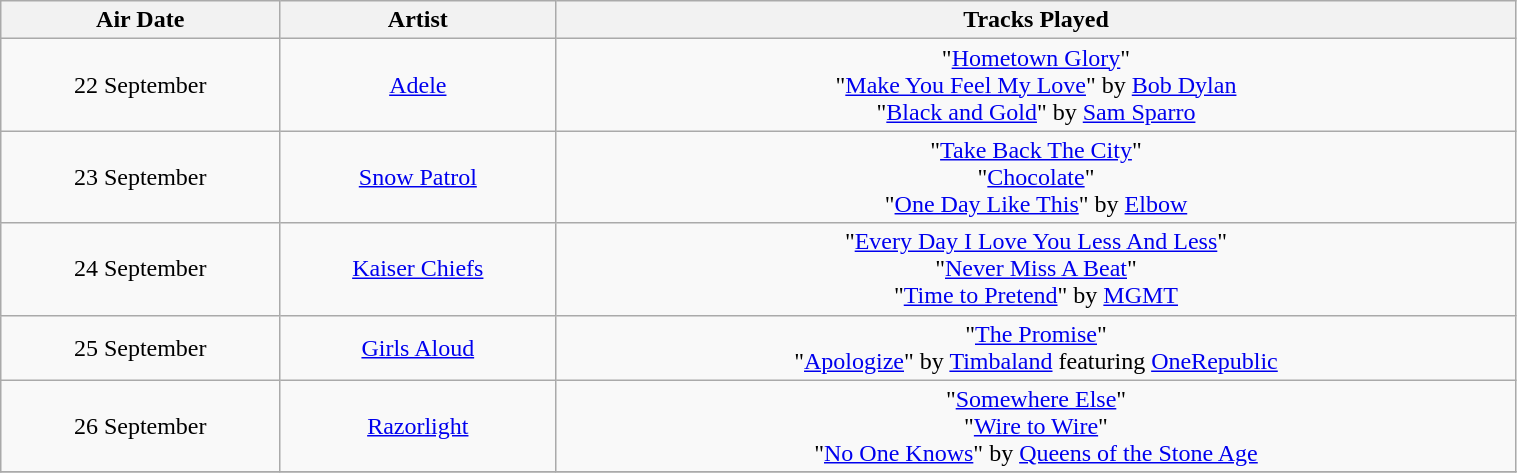<table class="wikitable" style="text-align:center" width=80%>
<tr>
<th>Air Date</th>
<th>Artist</th>
<th>Tracks Played</th>
</tr>
<tr>
<td>22 September</td>
<td><a href='#'>Adele</a></td>
<td>"<a href='#'>Hometown Glory</a>"<br>"<a href='#'>Make You Feel My Love</a>" by <a href='#'>Bob Dylan</a><br>"<a href='#'>Black and Gold</a>" by <a href='#'>Sam Sparro</a></td>
</tr>
<tr>
<td>23 September</td>
<td><a href='#'>Snow Patrol</a></td>
<td>"<a href='#'>Take Back The City</a>"<br>"<a href='#'>Chocolate</a>"<br>"<a href='#'>One Day Like This</a>" by <a href='#'>Elbow</a></td>
</tr>
<tr>
<td>24 September</td>
<td><a href='#'>Kaiser Chiefs</a></td>
<td>"<a href='#'>Every Day I Love You Less And Less</a>"<br>"<a href='#'>Never Miss A Beat</a>"<br>"<a href='#'>Time to Pretend</a>" by <a href='#'>MGMT</a></td>
</tr>
<tr>
<td>25 September</td>
<td><a href='#'>Girls Aloud</a></td>
<td>"<a href='#'>The Promise</a>"<br>"<a href='#'>Apologize</a>" by <a href='#'>Timbaland</a> featuring <a href='#'>OneRepublic</a></td>
</tr>
<tr>
<td>26 September</td>
<td><a href='#'>Razorlight</a></td>
<td>"<a href='#'>Somewhere Else</a>"<br>"<a href='#'>Wire to Wire</a>"<br>"<a href='#'>No One Knows</a>" by <a href='#'>Queens of the Stone Age</a></td>
</tr>
<tr>
</tr>
</table>
